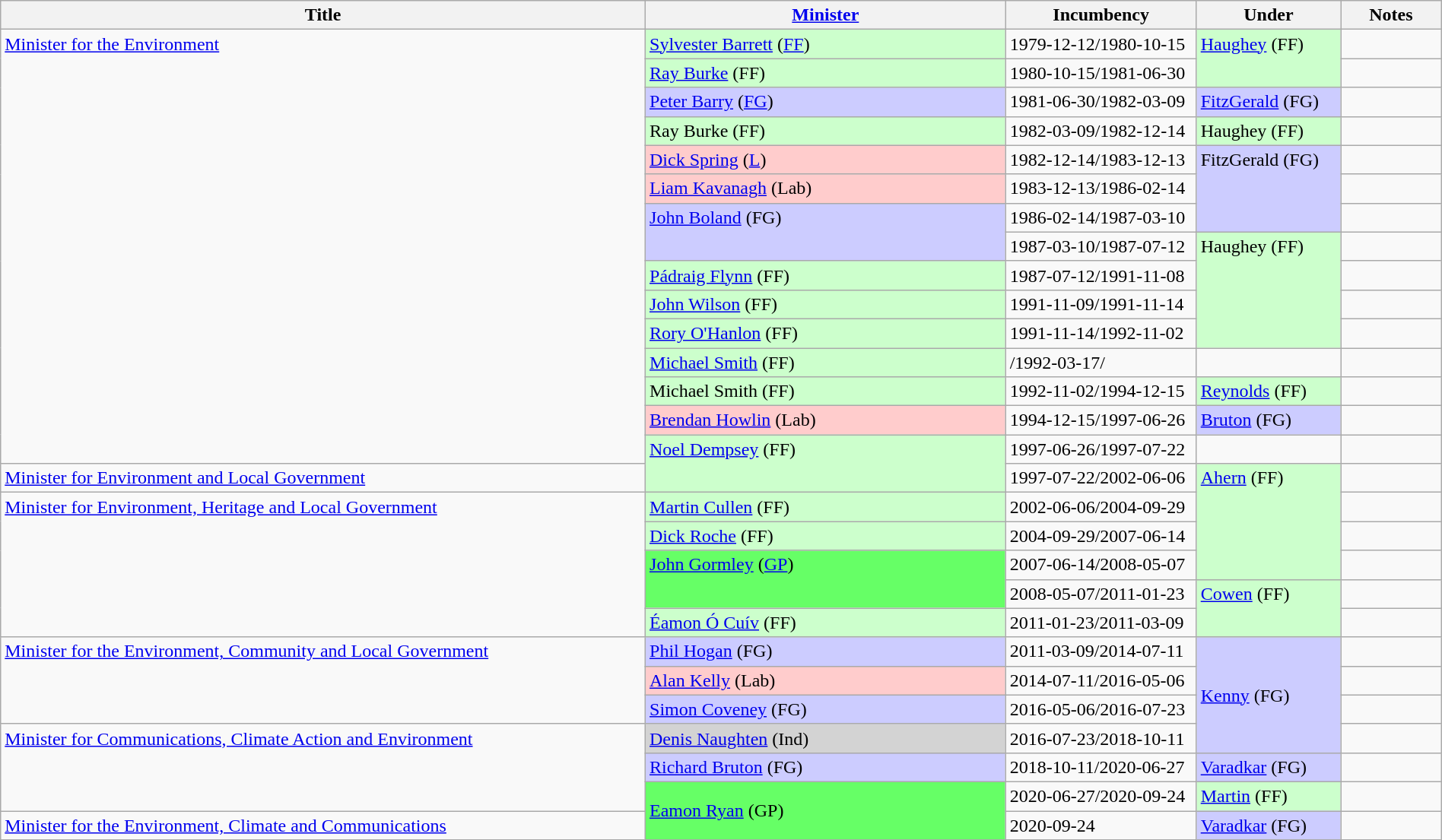<table class="wikitable" style="width:100%;">
<tr>
<th>Title</th>
<th style="width:25%;"><a href='#'>Minister</a></th>
<th style="width:160px;">Incumbency</th>
<th style="width:10%;">Under</th>
<th style="width:7%;">Notes</th>
</tr>
<tr>
<td rowspan="15" style="vertical-align:top;"><a href='#'>Minister for the Environment</a></td>
<td style="background:#cfc;"><a href='#'>Sylvester Barrett</a> (<a href='#'>FF</a>)</td>
<td valign="top">1979-12-12/1980-10-15</td>
<td rowspan="2"  style="background:#cfc; vertical-align:top;"><a href='#'>Haughey</a> (FF)</td>
<td></td>
</tr>
<tr>
<td style="background:#cfc;"><a href='#'>Ray Burke</a> (FF)</td>
<td>1980-10-15/1981-06-30</td>
<td></td>
</tr>
<tr>
<td style="background:#ccf;"><a href='#'>Peter Barry</a> (<a href='#'>FG</a>)</td>
<td>1981-06-30/1982-03-09</td>
<td style="background:#ccf;"><a href='#'>FitzGerald</a> (FG)</td>
<td></td>
</tr>
<tr>
<td style="background:#cfc;">Ray Burke (FF)</td>
<td>1982-03-09/1982-12-14</td>
<td style="background:#cfc;">Haughey (FF)</td>
<td></td>
</tr>
<tr>
<td style="background:#fcc;"><a href='#'>Dick Spring</a> (<a href='#'>L</a>)</td>
<td>1982-12-14/1983-12-13</td>
<td rowspan="3"  style="background:#ccf; vertical-align:top;">FitzGerald (FG)</td>
<td></td>
</tr>
<tr>
<td style="background:#fcc;"><a href='#'>Liam Kavanagh</a> (Lab)</td>
<td>1983-12-13/1986-02-14</td>
<td></td>
</tr>
<tr>
<td rowspan="2"  style="background:#ccf; vertical-align:top;"><a href='#'>John Boland</a> (FG)</td>
<td>1986-02-14/1987-03-10</td>
<td></td>
</tr>
<tr>
<td>1987-03-10/1987-07-12</td>
<td rowspan="4"  style="background:#cfc; vertical-align:top;">Haughey (FF)</td>
<td></td>
</tr>
<tr>
<td style="background:#cfc;"><a href='#'>Pádraig Flynn</a> (FF)</td>
<td>1987-07-12/1991-11-08</td>
<td></td>
</tr>
<tr>
<td style="background:#cfc;"><a href='#'>John Wilson</a> (FF)</td>
<td>1991-11-09/1991-11-14</td>
<td></td>
</tr>
<tr>
<td style="background:#cfc;"><a href='#'>Rory O'Hanlon</a> (FF)</td>
<td>1991-11-14/1992-11-02</td>
<td></td>
</tr>
<tr>
<td style="background:#cfc;"><a href='#'>Michael Smith</a> (FF)</td>
<td>/1992-03-17/</td>
<td></td>
<td></td>
</tr>
<tr>
<td style="background:#cfc;">Michael Smith (FF)</td>
<td>1992-11-02/1994-12-15</td>
<td style="background:#cfc;"><a href='#'>Reynolds</a> (FF)</td>
<td></td>
</tr>
<tr>
<td style="background:#fcc;"><a href='#'>Brendan Howlin</a> (Lab)</td>
<td>1994-12-15/1997-06-26</td>
<td style="background:#ccf;"><a href='#'>Bruton</a> (FG)</td>
<td></td>
</tr>
<tr>
<td rowspan="2"  style="background:#cfc; vertical-align:top;"><a href='#'>Noel Dempsey</a> (FF)</td>
<td>1997-06-26/1997-07-22</td>
<td></td>
<td></td>
</tr>
<tr>
<td><a href='#'>Minister for Environment and Local Government</a></td>
<td>1997-07-22/2002-06-06</td>
<td rowspan="4" style="background:#cfc; vertical-align:top;"><a href='#'>Ahern</a> (FF)</td>
<td></td>
</tr>
<tr>
<td rowspan="5" style="vertical-align:top;"><a href='#'>Minister for Environment, Heritage and Local Government</a></td>
<td style="background:#cfc;"><a href='#'>Martin Cullen</a> (FF)</td>
<td>2002-06-06/2004-09-29</td>
<td></td>
</tr>
<tr>
<td style="background:#cfc;"><a href='#'>Dick Roche</a> (FF)</td>
<td>2004-09-29/2007-06-14</td>
<td></td>
</tr>
<tr>
<td rowspan="2" style="background:#6f6; vertical-align:top;"><a href='#'>John Gormley</a> (<a href='#'>GP</a>)</td>
<td>2007-06-14/2008-05-07</td>
<td></td>
</tr>
<tr>
<td>2008-05-07/2011-01-23</td>
<td rowspan="2" style="background:#cfc; vertical-align:top;"><a href='#'>Cowen</a> (FF)</td>
<td></td>
</tr>
<tr>
<td style="background:#cfc;"><a href='#'>Éamon Ó Cuív</a> (FF)</td>
<td>2011-01-23/2011-03-09</td>
<td></td>
</tr>
<tr>
<td rowspan="3" style="vertical-align:top;"><a href='#'>Minister for the Environment, Community and Local Government</a></td>
<td style="background:#ccf;"><a href='#'>Phil Hogan</a> (FG)</td>
<td>2011-03-09/2014-07-11</td>
<td rowspan="4" style="background:#ccf;"><a href='#'>Kenny</a> (FG)</td>
<td></td>
</tr>
<tr>
<td style="background:#fcc;"><a href='#'>Alan Kelly</a> (Lab)</td>
<td>2014-07-11/2016-05-06</td>
<td></td>
</tr>
<tr>
<td style="background:#ccf;"><a href='#'>Simon Coveney</a> (FG)</td>
<td>2016-05-06/2016-07-23</td>
<td></td>
</tr>
<tr>
<td rowspan="3" style="vertical-align:top;"><a href='#'>Minister for Communications, Climate Action and Environment</a></td>
<td style="background:#D3D3D3;"><a href='#'>Denis Naughten</a> (Ind)</td>
<td>2016-07-23/2018-10-11</td>
<td></td>
</tr>
<tr>
<td style="background:#ccf;"><a href='#'>Richard Bruton</a> (FG)</td>
<td>2018-10-11/2020-06-27</td>
<td style="background:#ccf;"><a href='#'>Varadkar</a> (FG)</td>
<td></td>
</tr>
<tr>
<td rowspan="2" style="background:#6f6;"><a href='#'>Eamon Ryan</a> (GP)</td>
<td>2020-06-27/2020-09-24</td>
<td style="background:#cfc;"><a href='#'>Martin</a> (FF)</td>
<td></td>
</tr>
<tr>
<td style="vertical-align:top;"><a href='#'>Minister for the Environment, Climate and Communications</a></td>
<td>2020-09-24</td>
<td style="background:#ccf;"><a href='#'>Varadkar</a> (FG)</td>
<td></td>
</tr>
</table>
